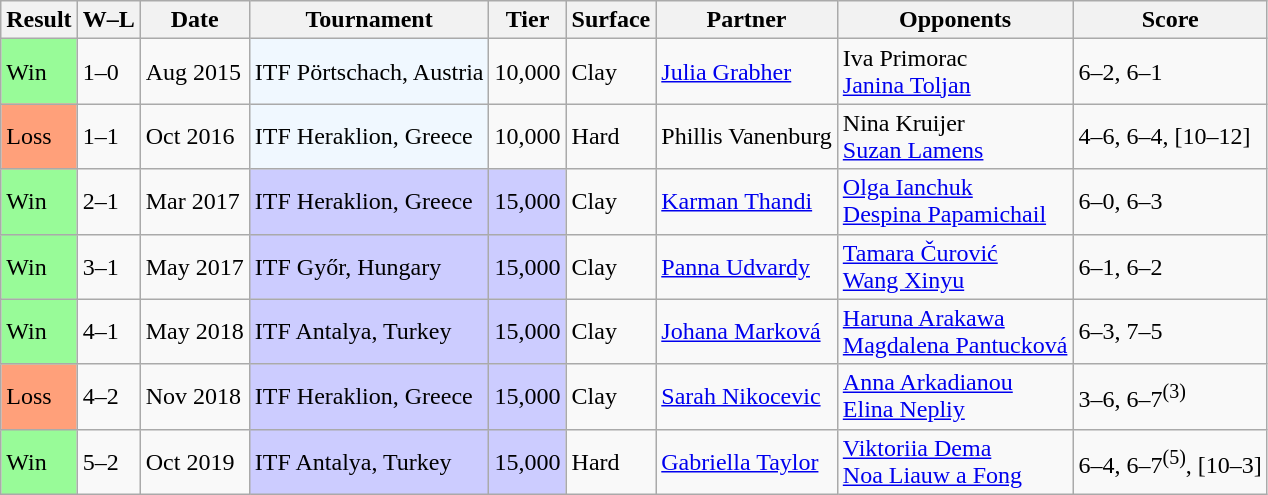<table class="sortable wikitable">
<tr>
<th>Result</th>
<th class="unsortable">W–L</th>
<th>Date</th>
<th>Tournament</th>
<th>Tier</th>
<th>Surface</th>
<th>Partner</th>
<th>Opponents</th>
<th class="unsortable">Score</th>
</tr>
<tr>
<td style="background:#98fb98;">Win</td>
<td>1–0</td>
<td>Aug 2015</td>
<td style="background:#f0f8ff;">ITF Pörtschach, Austria</td>
<td>10,000</td>
<td>Clay</td>
<td> <a href='#'>Julia Grabher</a></td>
<td> Iva Primorac <br>  <a href='#'>Janina Toljan</a></td>
<td>6–2, 6–1</td>
</tr>
<tr>
<td style="background:#ffa07a;">Loss</td>
<td>1–1</td>
<td>Oct 2016</td>
<td style="background:#f0f8ff;">ITF Heraklion, Greece</td>
<td>10,000</td>
<td>Hard</td>
<td> Phillis Vanenburg</td>
<td> Nina Kruijer <br>  <a href='#'>Suzan Lamens</a></td>
<td>4–6, 6–4, [10–12]</td>
</tr>
<tr>
<td style="background:#98fb98;">Win</td>
<td>2–1</td>
<td>Mar 2017</td>
<td style="background:#ccccff;">ITF Heraklion, Greece</td>
<td style="background:#ccccff;">15,000</td>
<td>Clay</td>
<td> <a href='#'>Karman Thandi</a></td>
<td> <a href='#'>Olga Ianchuk</a> <br>  <a href='#'>Despina Papamichail</a></td>
<td>6–0, 6–3</td>
</tr>
<tr>
<td style="background:#98fb98;">Win</td>
<td>3–1</td>
<td>May 2017</td>
<td style="background:#ccccff;">ITF Győr, Hungary</td>
<td style="background:#ccccff;">15,000</td>
<td>Clay</td>
<td> <a href='#'>Panna Udvardy</a></td>
<td> <a href='#'>Tamara Čurović</a> <br>  <a href='#'>Wang Xinyu</a></td>
<td>6–1, 6–2</td>
</tr>
<tr>
<td style="background:#98fb98;">Win</td>
<td>4–1</td>
<td>May 2018</td>
<td style="background:#ccccff;">ITF Antalya, Turkey</td>
<td style="background:#ccccff;">15,000</td>
<td>Clay</td>
<td> <a href='#'>Johana Marková</a></td>
<td> <a href='#'>Haruna Arakawa</a> <br>  <a href='#'>Magdalena Pantucková</a></td>
<td>6–3, 7–5</td>
</tr>
<tr>
<td style="background:#ffa07a;">Loss</td>
<td>4–2</td>
<td>Nov 2018</td>
<td style="background:#ccccff;">ITF Heraklion, Greece</td>
<td style="background:#ccccff;">15,000</td>
<td>Clay</td>
<td> <a href='#'>Sarah Nikocevic</a></td>
<td> <a href='#'>Anna Arkadianou</a> <br>  <a href='#'>Elina Nepliy</a></td>
<td>3–6, 6–7<sup>(3)</sup></td>
</tr>
<tr>
<td style="background:#98fb98;">Win</td>
<td>5–2</td>
<td>Oct 2019</td>
<td style="background:#ccccff;">ITF Antalya, Turkey</td>
<td style="background:#ccccff;">15,000</td>
<td>Hard</td>
<td> <a href='#'>Gabriella Taylor</a></td>
<td> <a href='#'>Viktoriia Dema</a> <br>  <a href='#'>Noa Liauw a Fong</a></td>
<td>6–4, 6–7<sup>(5)</sup>, [10–3]</td>
</tr>
</table>
